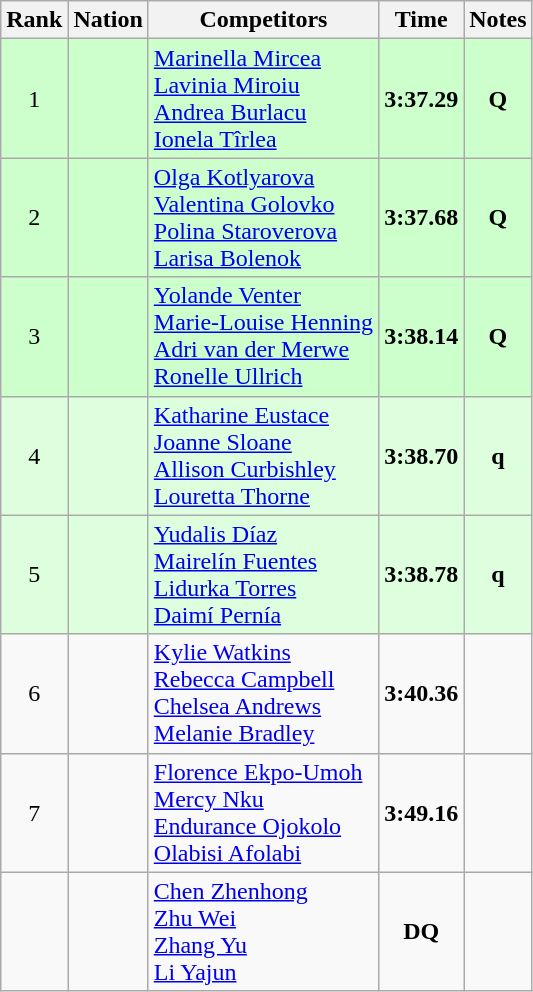<table class="wikitable sortable" style="text-align:center">
<tr>
<th>Rank</th>
<th>Nation</th>
<th>Competitors</th>
<th>Time</th>
<th>Notes</th>
</tr>
<tr bgcolor=ccffcc>
<td>1</td>
<td align=left></td>
<td align=left><a href='#'>Marinella Mircea</a><br><a href='#'>Lavinia Miroiu</a><br><a href='#'>Andrea Burlacu</a><br><a href='#'>Ionela Tîrlea</a></td>
<td><strong>3:37.29</strong></td>
<td><strong>Q</strong></td>
</tr>
<tr bgcolor=ccffcc>
<td>2</td>
<td align=left></td>
<td align=left><a href='#'>Olga Kotlyarova</a><br><a href='#'>Valentina Golovko</a><br><a href='#'>Polina Staroverova</a><br><a href='#'>Larisa Bolenok</a></td>
<td><strong>3:37.68</strong></td>
<td><strong>Q</strong></td>
</tr>
<tr bgcolor=ccffcc>
<td>3</td>
<td align=left></td>
<td align=left><a href='#'>Yolande Venter</a><br><a href='#'>Marie-Louise Henning</a><br><a href='#'>Adri van der Merwe</a><br><a href='#'>Ronelle Ullrich</a></td>
<td><strong>3:38.14</strong></td>
<td><strong>Q</strong></td>
</tr>
<tr bgcolor=ddffdd>
<td>4</td>
<td align=left></td>
<td align=left><a href='#'>Katharine Eustace</a><br><a href='#'>Joanne Sloane</a><br><a href='#'>Allison Curbishley</a><br><a href='#'>Louretta Thorne</a></td>
<td><strong>3:38.70</strong></td>
<td><strong>q</strong></td>
</tr>
<tr bgcolor=ddffdd>
<td>5</td>
<td align=left></td>
<td align=left><a href='#'>Yudalis Díaz</a><br><a href='#'>Mairelín Fuentes</a><br><a href='#'>Lidurka Torres</a><br><a href='#'>Daimí Pernía</a></td>
<td><strong>3:38.78</strong></td>
<td><strong>q</strong></td>
</tr>
<tr>
<td>6</td>
<td align=left></td>
<td align=left><a href='#'>Kylie Watkins</a><br><a href='#'>Rebecca Campbell</a><br><a href='#'>Chelsea Andrews</a><br><a href='#'>Melanie Bradley</a></td>
<td><strong>3:40.36</strong></td>
<td></td>
</tr>
<tr>
<td>7</td>
<td align=left></td>
<td align=left><a href='#'>Florence Ekpo-Umoh</a><br><a href='#'>Mercy Nku</a><br><a href='#'>Endurance Ojokolo</a><br><a href='#'>Olabisi Afolabi</a></td>
<td><strong>3:49.16</strong></td>
<td></td>
</tr>
<tr>
<td></td>
<td align=left></td>
<td align=left><a href='#'>Chen Zhenhong</a><br><a href='#'>Zhu Wei</a><br><a href='#'>Zhang Yu</a><br><a href='#'>Li Yajun</a></td>
<td><strong>DQ</strong></td>
<td></td>
</tr>
</table>
